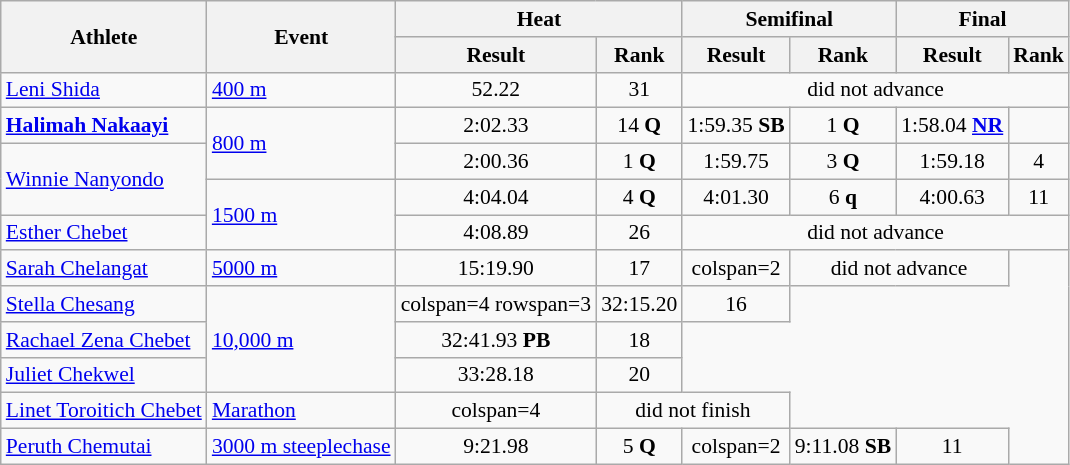<table class="wikitable"  style=font-size:90%>
<tr>
<th rowspan="2">Athlete</th>
<th rowspan="2">Event</th>
<th colspan="2">Heat</th>
<th colspan="2">Semifinal</th>
<th colspan="2">Final</th>
</tr>
<tr>
<th>Result</th>
<th>Rank</th>
<th>Result</th>
<th>Rank</th>
<th>Result</th>
<th>Rank</th>
</tr>
<tr style=text-align:center>
<td style=text-align:left><a href='#'>Leni Shida</a></td>
<td style=text-align:left><a href='#'>400 m</a></td>
<td>52.22</td>
<td>31</td>
<td colspan=4>did not advance</td>
</tr>
<tr style=text-align:center>
<td style=text-align:left><strong><a href='#'>Halimah Nakaayi</a></strong></td>
<td style=text-align:left rowspan=2><a href='#'>800 m</a></td>
<td>2:02.33</td>
<td>14 <strong>Q</strong></td>
<td>1:59.35  <strong>SB</strong></td>
<td>1  <strong>Q</strong></td>
<td>1:58.04 <strong><a href='#'>NR</a></strong></td>
<td></td>
</tr>
<tr style=text-align:center>
<td style=text-align:left rowspan=2><a href='#'>Winnie Nanyondo</a></td>
<td>2:00.36</td>
<td>1 <strong>Q</strong></td>
<td>1:59.75</td>
<td>3 <strong>Q</strong></td>
<td>1:59.18</td>
<td>4</td>
</tr>
<tr style=text-align:center>
<td style=text-align:left rowspan=2><a href='#'>1500 m</a></td>
<td>4:04.04</td>
<td>4 <strong>Q</strong></td>
<td>4:01.30</td>
<td>6 <strong>q</strong></td>
<td>4:00.63</td>
<td>11</td>
</tr>
<tr style=text-align:center>
<td style=text-align:left><a href='#'>Esther Chebet</a></td>
<td>4:08.89</td>
<td>26</td>
<td colspan=4>did not advance</td>
</tr>
<tr style=text-align:center>
<td style=text-align:left><a href='#'>Sarah Chelangat</a></td>
<td style=text-align:left><a href='#'>5000 m</a></td>
<td>15:19.90</td>
<td>17</td>
<td>colspan=2 </td>
<td colspan=2>did not advance</td>
</tr>
<tr style=text-align:center>
<td style=text-align:left><a href='#'>Stella Chesang</a></td>
<td style=text-align:left rowspan=3><a href='#'>10,000 m</a></td>
<td>colspan=4 rowspan=3</td>
<td>32:15.20</td>
<td>16</td>
</tr>
<tr style=text-align:center>
<td style=text-align:left><a href='#'>Rachael Zena Chebet</a></td>
<td>32:41.93 <strong>PB</strong></td>
<td>18</td>
</tr>
<tr style=text-align:center>
<td style=text-align:left><a href='#'>Juliet Chekwel</a></td>
<td>33:28.18</td>
<td>20</td>
</tr>
<tr style=text-align:center>
<td style=text-align:left><a href='#'>Linet Toroitich Chebet</a></td>
<td style=text-align:left><a href='#'>Marathon</a></td>
<td>colspan=4 </td>
<td colspan=2>did not finish</td>
</tr>
<tr style=text-align:center>
<td style=text-align:left><a href='#'>Peruth Chemutai</a></td>
<td style=text-align:left><a href='#'>3000 m steeplechase</a></td>
<td>9:21.98</td>
<td>5 <strong>Q</strong></td>
<td>colspan=2 </td>
<td>9:11.08 <strong>SB</strong></td>
<td>11</td>
</tr>
</table>
